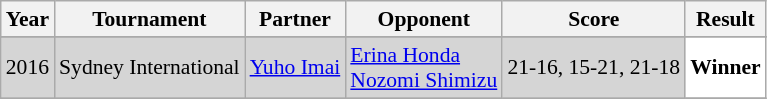<table class="sortable wikitable" style="font-size: 90%;">
<tr>
<th>Year</th>
<th>Tournament</th>
<th>Partner</th>
<th>Opponent</th>
<th>Score</th>
<th>Result</th>
</tr>
<tr>
</tr>
<tr style="background:#D5D5D5">
<td align="center">2016</td>
<td align="left">Sydney International</td>
<td align="left"> <a href='#'>Yuho Imai</a></td>
<td align="left"> <a href='#'>Erina Honda</a><br> <a href='#'>Nozomi Shimizu</a></td>
<td align="left">21-16, 15-21, 21-18</td>
<td style="text-align:left; background:white"> <strong>Winner</strong></td>
</tr>
<tr>
</tr>
</table>
